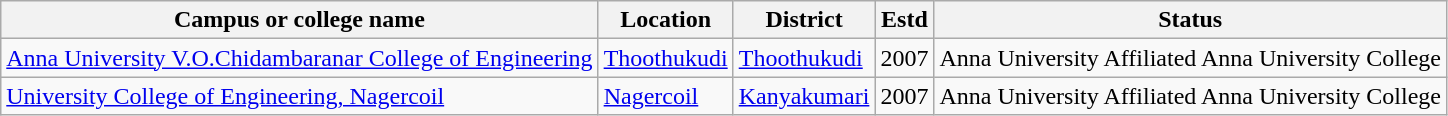<table class="wikitable sortable">
<tr>
<th>Campus or college name</th>
<th>Location</th>
<th>District</th>
<th>Estd</th>
<th>Status</th>
</tr>
<tr>
<td><a href='#'>Anna University V.O.Chidambaranar College of Engineering</a></td>
<td><a href='#'>Thoothukudi</a></td>
<td><a href='#'>Thoothukudi</a></td>
<td>2007</td>
<td>Anna University Affiliated  Anna University College</td>
</tr>
<tr>
<td><a href='#'>University College of Engineering, Nagercoil</a></td>
<td><a href='#'>Nagercoil</a></td>
<td><a href='#'>Kanyakumari</a></td>
<td>2007</td>
<td>Anna University Affiliated  Anna University College</td>
</tr>
</table>
